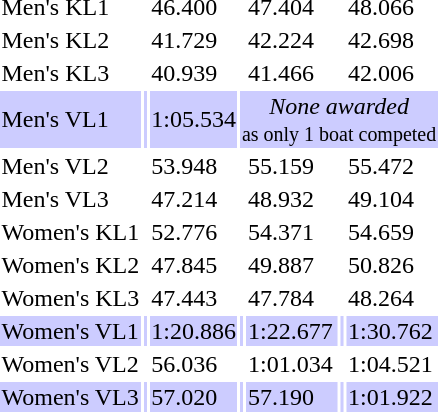<table>
<tr>
<td>Men's KL1</td>
<td></td>
<td>46.400</td>
<td></td>
<td>47.404</td>
<td></td>
<td>48.066</td>
</tr>
<tr>
<td>Men's KL2</td>
<td></td>
<td>41.729</td>
<td></td>
<td>42.224</td>
<td></td>
<td>42.698</td>
</tr>
<tr>
<td>Men's KL3</td>
<td></td>
<td>40.939</td>
<td></td>
<td>41.466</td>
<td></td>
<td>42.006</td>
</tr>
<tr bgcolor=ccccff>
<td>Men's VL1</td>
<td></td>
<td>1:05.534</td>
<td colspan=4 align=center><em>None awarded</em><br><small>as only 1 boat competed</small></td>
</tr>
<tr>
<td>Men's VL2</td>
<td></td>
<td>53.948</td>
<td></td>
<td>55.159</td>
<td></td>
<td>55.472</td>
</tr>
<tr>
<td>Men's VL3</td>
<td></td>
<td>47.214</td>
<td></td>
<td>48.932</td>
<td></td>
<td>49.104</td>
</tr>
<tr>
<td>Women's KL1</td>
<td></td>
<td>52.776</td>
<td></td>
<td>54.371</td>
<td></td>
<td>54.659</td>
</tr>
<tr>
<td>Women's KL2</td>
<td></td>
<td>47.845</td>
<td></td>
<td>49.887</td>
<td></td>
<td>50.826</td>
</tr>
<tr>
<td>Women's KL3</td>
<td></td>
<td>47.443</td>
<td></td>
<td>47.784</td>
<td></td>
<td>48.264</td>
</tr>
<tr bgcolor=ccccff>
<td>Women's VL1</td>
<td></td>
<td>1:20.886</td>
<td></td>
<td>1:22.677</td>
<td></td>
<td>1:30.762</td>
</tr>
<tr>
<td>Women's VL2</td>
<td></td>
<td>56.036</td>
<td></td>
<td>1:01.034</td>
<td></td>
<td>1:04.521</td>
</tr>
<tr bgcolor=ccccff>
<td>Women's VL3</td>
<td></td>
<td>57.020</td>
<td></td>
<td>57.190</td>
<td></td>
<td>1:01.922</td>
</tr>
</table>
